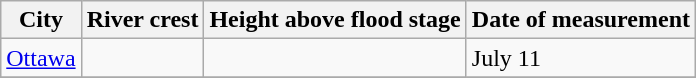<table class="wikitable">
<tr>
<th>City</th>
<th>River crest</th>
<th>Height above flood stage</th>
<th>Date of measurement</th>
</tr>
<tr>
<td><a href='#'>Ottawa</a></td>
<td></td>
<td></td>
<td>July 11</td>
</tr>
<tr>
</tr>
</table>
